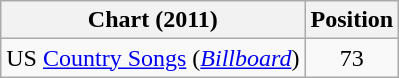<table class="wikitable">
<tr>
<th scope="col">Chart (2011)</th>
<th scope="col">Position</th>
</tr>
<tr>
<td>US <a href='#'>Country Songs</a> (<em><a href='#'>Billboard</a></em>)</td>
<td align="center">73</td>
</tr>
</table>
